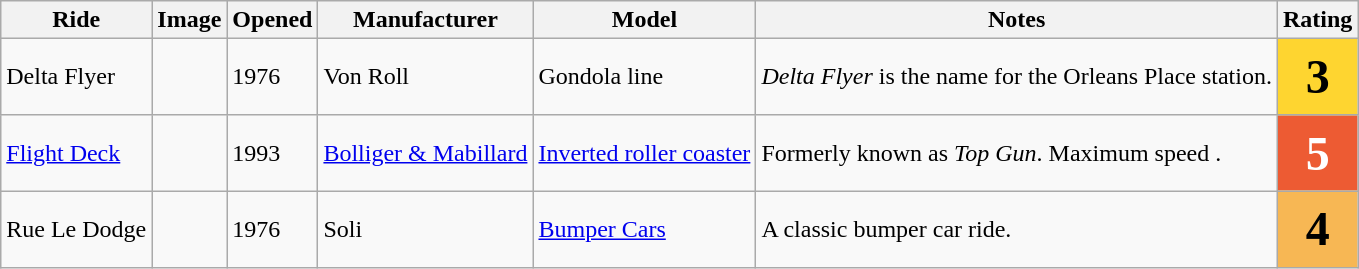<table class="wikitable sortable">
<tr>
<th>Ride</th>
<th class="unsortable">Image</th>
<th>Opened</th>
<th>Manufacturer</th>
<th>Model</th>
<th class="unsortable">Notes</th>
<th>Rating</th>
</tr>
<tr>
<td>Delta Flyer</td>
<td></td>
<td>1976</td>
<td>Von Roll</td>
<td>Gondola line</td>
<td><em>Delta Flyer</em> is the name for the Orleans Place station.</td>
<td style="background:#FED530;text-align:center;font-size:200%;"><strong>3</strong></td>
</tr>
<tr>
<td><a href='#'>Flight Deck</a></td>
<td></td>
<td>1993</td>
<td><a href='#'>Bolliger & Mabillard</a></td>
<td><a href='#'>Inverted roller coaster</a></td>
<td>Formerly known as <em>Top Gun</em>. Maximum speed .</td>
<td style="background:#ED5B33;text-align:center;font-size:200%;color:#fff;"><strong>5</strong></td>
</tr>
<tr>
<td>Rue Le Dodge</td>
<td></td>
<td>1976</td>
<td>Soli</td>
<td><a href='#'>Bumper Cars</a></td>
<td>A classic bumper car ride.</td>
<td style="background:#F7B754;text-align:center;font-size:200%;"><strong>4</strong></td>
</tr>
</table>
